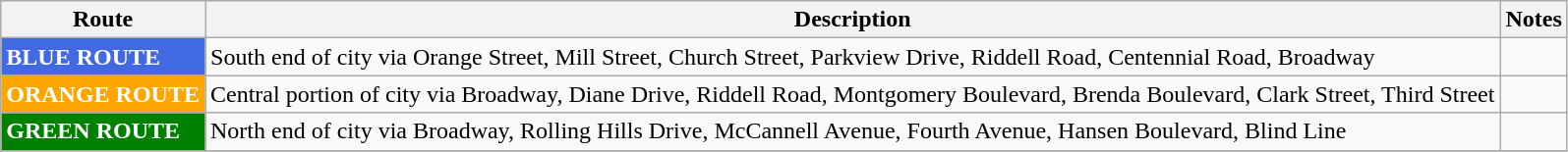<table class="wikitable">
<tr>
<th>Route</th>
<th>Description</th>
<th>Notes</th>
</tr>
<tr align="left">
<td style="background:#4169E1; color:#FFFFFF"><strong>BLUE ROUTE</strong></td>
<td>South end of city via Orange Street, Mill Street, Church Street, Parkview Drive, Riddell Road, Centennial Road, Broadway</td>
<td></td>
</tr>
<tr align="left">
<td style="background:#FFA500; color:#FFFFFF"><strong>ORANGE ROUTE</strong></td>
<td>Central portion of city via Broadway, Diane Drive, Riddell Road, Montgomery Boulevard, Brenda Boulevard, Clark Street, Third Street</td>
<td></td>
</tr>
<tr align="left">
<td style="background:#008000; color:#FFFFFF"><strong>GREEN ROUTE</strong></td>
<td>North end of city via Broadway, Rolling Hills Drive, McCannell Avenue, Fourth Avenue, Hansen Boulevard, Blind Line</td>
<td></td>
</tr>
<tr align="left">
</tr>
</table>
